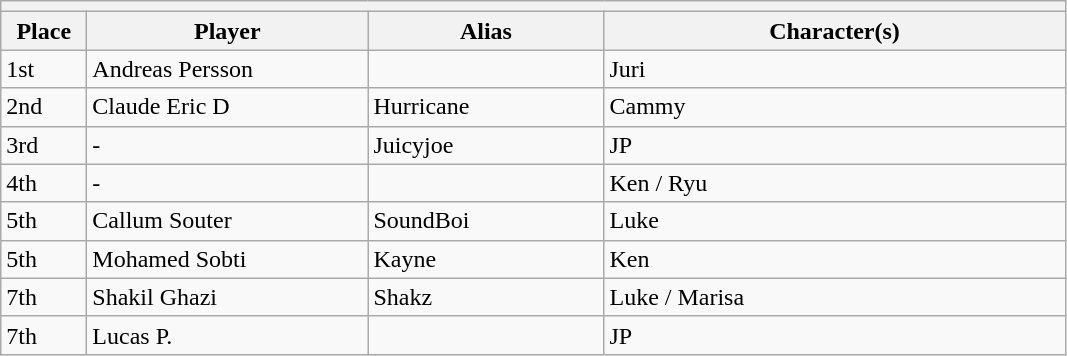<table class="wikitable">
<tr>
<th colspan="4"><em></em> </th>
</tr>
<tr>
<th style="width:50px;">Place</th>
<th style="width:180px;">Player</th>
<th style="width:150px;">Alias</th>
<th style="width:300px;">Character(s)</th>
</tr>
<tr>
<td>1st</td>
<td> Andreas Persson</td>
<td></td>
<td>Juri</td>
</tr>
<tr>
<td>2nd</td>
<td> Claude Eric D</td>
<td>Hurricane</td>
<td>Cammy</td>
</tr>
<tr>
<td>3rd</td>
<td> -</td>
<td>Juicyjoe</td>
<td>JP</td>
</tr>
<tr>
<td>4th</td>
<td> -</td>
<td></td>
<td>Ken / Ryu</td>
</tr>
<tr>
<td>5th</td>
<td> Callum Souter</td>
<td>SoundBoi</td>
<td>Luke</td>
</tr>
<tr>
<td>5th</td>
<td> Mohamed Sobti</td>
<td>Kayne</td>
<td>Ken</td>
</tr>
<tr>
<td>7th</td>
<td> Shakil Ghazi</td>
<td>Shakz</td>
<td>Luke / Marisa</td>
</tr>
<tr>
<td>7th</td>
<td> Lucas P.</td>
<td></td>
<td>JP</td>
</tr>
</table>
